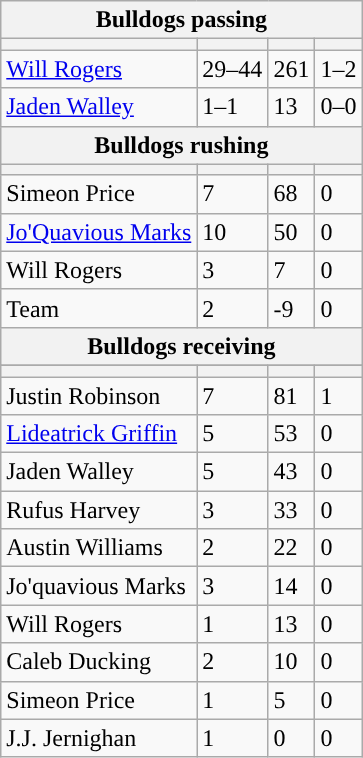<table class="wikitable plainrowheaders">
<tr>
<th colspan="6">Bulldogs passing</th>
</tr>
<tr>
<th scope="col"></th>
<th scope="col"></th>
<th scope="col"></th>
<th scope="col"></th>
</tr>
<tr>
<td><a href='#'>Will Rogers</a></td>
<td>29–44</td>
<td>261</td>
<td>1–2</td>
</tr>
<tr>
<td><a href='#'>Jaden Walley</a></td>
<td>1–1</td>
<td>13</td>
<td>0–0</td>
</tr>
<tr>
<th colspan="6">Bulldogs rushing</th>
</tr>
<tr>
<th scope="col"></th>
<th scope="col"></th>
<th scope="col"></th>
<th scope="col"></th>
</tr>
<tr>
<td>Simeon Price</td>
<td>7</td>
<td>68</td>
<td>0</td>
</tr>
<tr>
<td><a href='#'>Jo'Quavious Marks</a></td>
<td>10</td>
<td>50</td>
<td>0</td>
</tr>
<tr>
<td>Will Rogers</td>
<td>3</td>
<td>7</td>
<td>0</td>
</tr>
<tr>
<td>Team</td>
<td>2</td>
<td>-9</td>
<td>0</td>
</tr>
<tr>
<th colspan="6">Bulldogs receiving</th>
</tr>
<tr>
</tr>
<tr>
<th scope="col"></th>
<th scope="col"></th>
<th scope="col"></th>
<th scope="col"></th>
</tr>
<tr>
<td>Justin Robinson</td>
<td>7</td>
<td>81</td>
<td>1</td>
</tr>
<tr>
<td><a href='#'>Lideatrick Griffin</a></td>
<td>5</td>
<td>53</td>
<td>0</td>
</tr>
<tr>
<td>Jaden Walley</td>
<td>5</td>
<td>43</td>
<td>0</td>
</tr>
<tr>
<td>Rufus Harvey</td>
<td>3</td>
<td>33</td>
<td>0</td>
</tr>
<tr>
<td>Austin Williams</td>
<td>2</td>
<td>22</td>
<td>0</td>
</tr>
<tr>
<td>Jo'quavious Marks</td>
<td>3</td>
<td>14</td>
<td>0</td>
</tr>
<tr>
<td>Will Rogers</td>
<td>1</td>
<td>13</td>
<td>0</td>
</tr>
<tr>
<td>Caleb Ducking</td>
<td>2</td>
<td>10</td>
<td>0</td>
</tr>
<tr>
<td>Simeon Price</td>
<td>1</td>
<td>5</td>
<td>0</td>
</tr>
<tr>
<td>J.J. Jernighan</td>
<td>1</td>
<td>0</td>
<td>0</td>
</tr>
</table>
